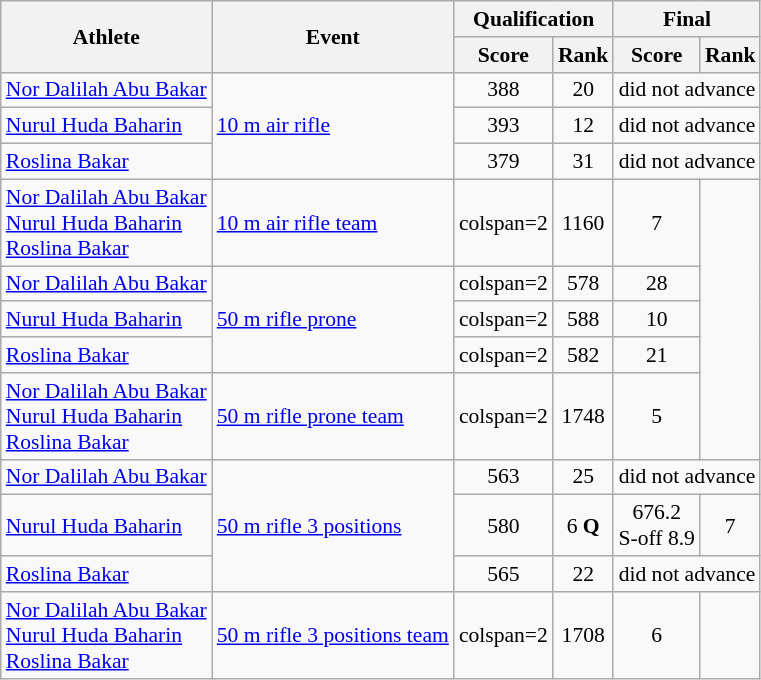<table class=wikitable style="text-align:center; font-size:90%">
<tr>
<th rowspan=2>Athlete</th>
<th rowspan=2>Event</th>
<th colspan=2>Qualification</th>
<th colspan=2>Final</th>
</tr>
<tr>
<th>Score</th>
<th>Rank</th>
<th>Score</th>
<th>Rank</th>
</tr>
<tr>
<td align=left><a href='#'>Nor Dalilah Abu Bakar</a></td>
<td rowspan=3 align=left><a href='#'>10 m air rifle</a></td>
<td>388</td>
<td>20</td>
<td colspan=2>did not advance</td>
</tr>
<tr>
<td align=left><a href='#'>Nurul Huda Baharin</a></td>
<td>393</td>
<td>12</td>
<td colspan=2>did not advance</td>
</tr>
<tr>
<td align=left><a href='#'>Roslina Bakar</a></td>
<td>379</td>
<td>31</td>
<td colspan=2>did not advance</td>
</tr>
<tr>
<td align=left><a href='#'>Nor Dalilah Abu Bakar</a><br><a href='#'>Nurul Huda Baharin</a><br><a href='#'>Roslina Bakar</a></td>
<td align=left><a href='#'>10 m air rifle team</a></td>
<td>colspan=2 </td>
<td>1160</td>
<td>7</td>
</tr>
<tr>
<td align=left><a href='#'>Nor Dalilah Abu Bakar</a></td>
<td rowspan=3 align=left><a href='#'>50 m rifle prone</a></td>
<td>colspan=2 </td>
<td>578</td>
<td>28</td>
</tr>
<tr>
<td align=left><a href='#'>Nurul Huda Baharin</a></td>
<td>colspan=2 </td>
<td>588</td>
<td>10</td>
</tr>
<tr>
<td align=left><a href='#'>Roslina Bakar</a></td>
<td>colspan=2 </td>
<td>582</td>
<td>21</td>
</tr>
<tr>
<td align=left><a href='#'>Nor Dalilah Abu Bakar</a><br><a href='#'>Nurul Huda Baharin</a><br><a href='#'>Roslina Bakar</a></td>
<td align=left><a href='#'>50 m rifle prone team</a></td>
<td>colspan=2 </td>
<td>1748</td>
<td>5</td>
</tr>
<tr>
<td align=left><a href='#'>Nor Dalilah Abu Bakar</a></td>
<td rowspan=3 align=left><a href='#'>50 m rifle 3 positions</a></td>
<td>563</td>
<td>25</td>
<td colspan=2>did not advance</td>
</tr>
<tr>
<td align=left><a href='#'>Nurul Huda Baharin</a></td>
<td>580</td>
<td>6 <strong>Q</strong></td>
<td>676.2<br>S-off 8.9</td>
<td>7</td>
</tr>
<tr>
<td align=left><a href='#'>Roslina Bakar</a></td>
<td>565</td>
<td>22</td>
<td colspan=2>did not advance</td>
</tr>
<tr>
<td align=left><a href='#'>Nor Dalilah Abu Bakar</a><br><a href='#'>Nurul Huda Baharin</a><br><a href='#'>Roslina Bakar</a></td>
<td align=left><a href='#'>50 m rifle 3 positions team</a></td>
<td>colspan=2 </td>
<td>1708</td>
<td>6</td>
</tr>
</table>
